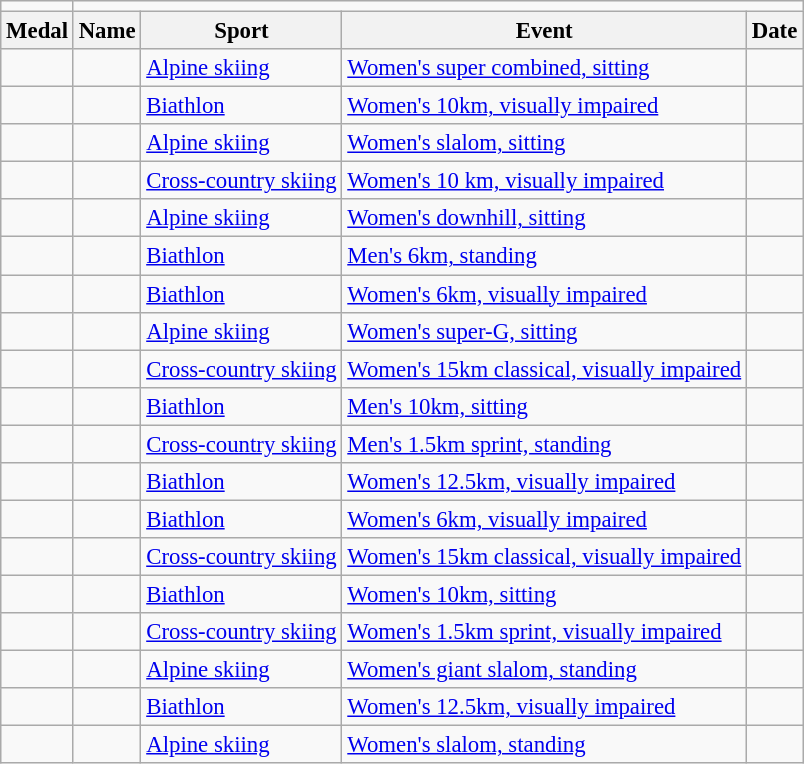<table class="wikitable sortable"  style="font-size:95%">
<tr>
<td></td>
</tr>
<tr>
<th>Medal</th>
<th>Name</th>
<th>Sport</th>
<th>Event</th>
<th>Date</th>
</tr>
<tr>
<td></td>
<td></td>
<td><a href='#'>Alpine skiing</a></td>
<td><a href='#'>Women's super combined, sitting</a></td>
<td></td>
</tr>
<tr>
<td></td>
<td><br></td>
<td><a href='#'>Biathlon</a></td>
<td><a href='#'>Women's 10km, visually impaired</a></td>
<td></td>
</tr>
<tr>
<td></td>
<td></td>
<td><a href='#'>Alpine skiing</a></td>
<td><a href='#'>Women's slalom, sitting</a></td>
<td></td>
</tr>
<tr>
<td></td>
<td><br></td>
<td><a href='#'>Cross-country skiing</a></td>
<td><a href='#'>Women's 10 km, visually impaired</a></td>
<td></td>
</tr>
<tr>
<td></td>
<td></td>
<td><a href='#'>Alpine skiing</a></td>
<td><a href='#'>Women's downhill, sitting</a></td>
<td></td>
</tr>
<tr>
<td></td>
<td></td>
<td><a href='#'>Biathlon</a></td>
<td><a href='#'>Men's 6km, standing</a></td>
<td></td>
</tr>
<tr>
<td></td>
<td><br></td>
<td><a href='#'>Biathlon</a></td>
<td><a href='#'>Women's 6km, visually impaired</a></td>
<td></td>
</tr>
<tr>
<td></td>
<td></td>
<td><a href='#'>Alpine skiing</a></td>
<td><a href='#'>Women's super-G, sitting</a></td>
<td></td>
</tr>
<tr>
<td></td>
<td><br></td>
<td><a href='#'>Cross-country skiing</a></td>
<td><a href='#'>Women's 15km classical, visually impaired</a></td>
<td></td>
</tr>
<tr>
<td></td>
<td></td>
<td><a href='#'>Biathlon</a></td>
<td><a href='#'>Men's 10km, sitting</a></td>
<td></td>
</tr>
<tr>
<td></td>
<td></td>
<td><a href='#'>Cross-country skiing</a></td>
<td><a href='#'>Men's 1.5km sprint, standing</a></td>
<td></td>
</tr>
<tr>
<td></td>
<td><br></td>
<td><a href='#'>Biathlon</a></td>
<td><a href='#'>Women's 12.5km, visually impaired</a></td>
<td></td>
</tr>
<tr>
<td></td>
<td><br></td>
<td><a href='#'>Biathlon</a></td>
<td><a href='#'>Women's 6km, visually impaired</a></td>
<td></td>
</tr>
<tr>
<td></td>
<td><br></td>
<td><a href='#'>Cross-country skiing</a></td>
<td><a href='#'>Women's 15km classical, visually impaired</a></td>
<td></td>
</tr>
<tr>
<td></td>
<td></td>
<td><a href='#'>Biathlon</a></td>
<td><a href='#'>Women's 10km, sitting</a></td>
<td></td>
</tr>
<tr>
<td></td>
<td><br></td>
<td><a href='#'>Cross-country skiing</a></td>
<td><a href='#'>Women's 1.5km sprint, visually impaired</a></td>
<td></td>
</tr>
<tr>
<td></td>
<td></td>
<td><a href='#'>Alpine skiing</a></td>
<td><a href='#'>Women's giant slalom, standing</a></td>
<td></td>
</tr>
<tr>
<td></td>
<td><br></td>
<td><a href='#'>Biathlon</a></td>
<td><a href='#'>Women's 12.5km, visually impaired</a></td>
<td></td>
</tr>
<tr>
<td></td>
<td></td>
<td><a href='#'>Alpine skiing</a></td>
<td><a href='#'>Women's slalom, standing</a></td>
<td></td>
</tr>
</table>
